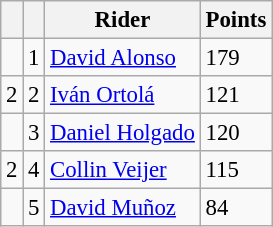<table class="wikitable" style="font-size: 95%;">
<tr>
<th></th>
<th></th>
<th>Rider</th>
<th>Points</th>
</tr>
<tr>
<td></td>
<td align=center>1</td>
<td> <a href='#'>David Alonso</a></td>
<td align=left>179</td>
</tr>
<tr>
<td> 2</td>
<td align=center>2</td>
<td> <a href='#'>Iván Ortolá</a></td>
<td align=left>121</td>
</tr>
<tr>
<td></td>
<td align=center>3</td>
<td> <a href='#'>Daniel Holgado</a></td>
<td align=left>120</td>
</tr>
<tr>
<td> 2</td>
<td align=center>4</td>
<td> <a href='#'>Collin Veijer</a></td>
<td align=left>115</td>
</tr>
<tr>
<td></td>
<td align=center>5</td>
<td> <a href='#'>David Muñoz</a></td>
<td align=left>84</td>
</tr>
</table>
